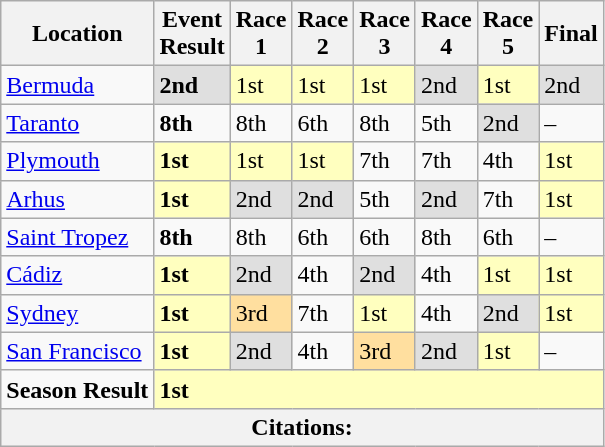<table class="wikitable">
<tr>
<th>Location</th>
<th>Event<br>Result</th>
<th>Race<br>1</th>
<th>Race<br>2</th>
<th>Race<br>3</th>
<th>Race<br>4</th>
<th>Race<br>5</th>
<th>Final</th>
</tr>
<tr>
<td> <a href='#'>Bermuda</a></td>
<td style="background:#DFDFDF;"><strong>2nd</strong></td>
<td style="background:#FFFFBF;">1st</td>
<td style="background:#FFFFBF;">1st</td>
<td style="background:#FFFFBF;">1st</td>
<td style="background:#DFDFDF;">2nd</td>
<td style="background:#FFFFBF;">1st</td>
<td style="background:#DFDFDF;">2nd</td>
</tr>
<tr>
<td> <a href='#'>Taranto</a></td>
<td><strong>8th</strong></td>
<td>8th</td>
<td>6th</td>
<td>8th</td>
<td>5th</td>
<td style="background:#DFDFDF;">2nd</td>
<td>–</td>
</tr>
<tr>
<td> <a href='#'>Plymouth</a></td>
<td style="background:#FFFFBF;"><strong>1st</strong></td>
<td style="background:#FFFFBF;">1st</td>
<td style="background:#FFFFBF;">1st</td>
<td>7th</td>
<td>7th</td>
<td>4th</td>
<td style="background:#FFFFBF;">1st</td>
</tr>
<tr>
<td> <a href='#'>Arhus</a></td>
<td style="background:#FFFFBF;"><strong>1st</strong></td>
<td style="background:#DFDFDF;">2nd</td>
<td style="background:#DFDFDF;">2nd</td>
<td>5th</td>
<td style="background:#DFDFDF;">2nd</td>
<td>7th</td>
<td style="background:#FFFFBF;">1st</td>
</tr>
<tr>
<td> <a href='#'>Saint Tropez</a></td>
<td><strong>8th</strong></td>
<td>8th</td>
<td>6th</td>
<td>6th</td>
<td>8th</td>
<td>6th</td>
<td>–</td>
</tr>
<tr>
<td> <a href='#'>Cádiz</a></td>
<td style="background:#FFFFBF;"><strong>1st</strong></td>
<td style="background:#DFDFDF;">2nd</td>
<td>4th</td>
<td style="background:#DFDFDF;">2nd</td>
<td>4th</td>
<td style="background:#FFFFBF;">1st</td>
<td style="background:#FFFFBF;">1st</td>
</tr>
<tr>
<td> <a href='#'>Sydney</a></td>
<td style="background:#FFFFBF;"><strong>1st</strong></td>
<td style="background:#FFDF9F;">3rd</td>
<td>7th</td>
<td style="background:#FFFFBF;">1st</td>
<td>4th</td>
<td style="background:#DFDFDF;">2nd</td>
<td style="background:#FFFFBF;">1st</td>
</tr>
<tr>
<td> <a href='#'>San Francisco</a></td>
<td style="background:#FFFFBF;"><strong>1st</strong></td>
<td style="background:#DFDFDF;">2nd</td>
<td>4th</td>
<td style="background:#FFDF9F;">3rd</td>
<td style="background:#DFDFDF;">2nd</td>
<td style="background:#FFFFBF;">1st</td>
<td>–</td>
</tr>
<tr>
<td><strong>Season Result</strong></td>
<td colspan="7" style="background:#FFFFBF;"><strong>1st</strong></td>
</tr>
<tr>
<th colspan="8">Citations:</th>
</tr>
</table>
